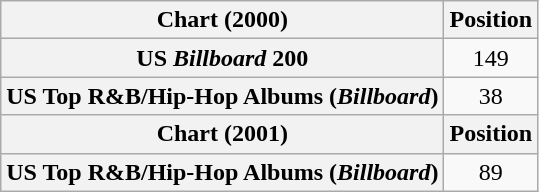<table class="wikitable plainrowheaders">
<tr>
<th scope="col">Chart (2000)</th>
<th scope="col">Position</th>
</tr>
<tr>
<th scope="row">US <em>Billboard</em> 200</th>
<td style="text-align:center;">149</td>
</tr>
<tr>
<th scope="row">US Top R&B/Hip-Hop Albums (<em>Billboard</em>)</th>
<td style="text-align:center;">38</td>
</tr>
<tr>
<th scope="col">Chart (2001)</th>
<th scope="col">Position</th>
</tr>
<tr>
<th scope="row">US Top R&B/Hip-Hop Albums (<em>Billboard</em>)</th>
<td style="text-align:center;">89</td>
</tr>
</table>
